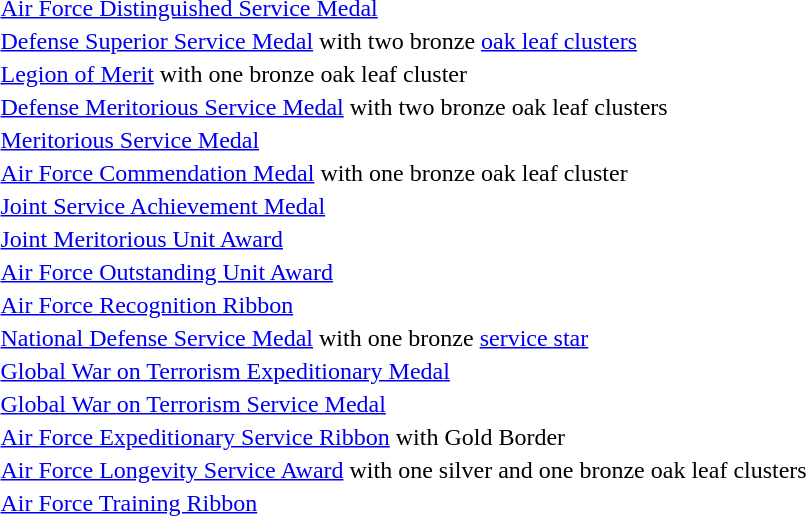<table>
<tr>
<td></td>
<td><a href='#'>Air Force Distinguished Service Medal</a></td>
</tr>
<tr>
<td></td>
<td><a href='#'>Defense Superior Service Medal</a> with two bronze <a href='#'>oak leaf clusters</a></td>
</tr>
<tr>
<td></td>
<td><a href='#'>Legion of Merit</a> with one bronze oak leaf cluster</td>
</tr>
<tr>
<td></td>
<td><a href='#'>Defense Meritorious Service Medal</a> with two bronze oak leaf clusters</td>
</tr>
<tr>
<td></td>
<td><a href='#'>Meritorious Service Medal</a></td>
</tr>
<tr>
<td></td>
<td><a href='#'>Air Force Commendation Medal</a> with one bronze oak leaf cluster</td>
</tr>
<tr>
<td></td>
<td><a href='#'>Joint Service Achievement Medal</a></td>
</tr>
<tr>
<td></td>
<td><a href='#'>Joint Meritorious Unit Award</a></td>
</tr>
<tr>
<td></td>
<td><a href='#'>Air Force Outstanding Unit Award</a></td>
</tr>
<tr>
<td></td>
<td><a href='#'>Air Force Recognition Ribbon</a></td>
</tr>
<tr>
<td></td>
<td><a href='#'>National Defense Service Medal</a> with one bronze <a href='#'>service star</a></td>
</tr>
<tr>
<td></td>
<td><a href='#'>Global War on Terrorism Expeditionary Medal</a></td>
</tr>
<tr>
<td></td>
<td><a href='#'>Global War on Terrorism Service Medal</a></td>
</tr>
<tr>
<td></td>
<td><a href='#'>Air Force Expeditionary Service Ribbon</a> with Gold Border</td>
</tr>
<tr>
<td></td>
<td><a href='#'>Air Force Longevity Service Award</a> with one silver and one bronze oak leaf clusters</td>
</tr>
<tr>
<td></td>
<td><a href='#'>Air Force Training Ribbon</a></td>
</tr>
</table>
